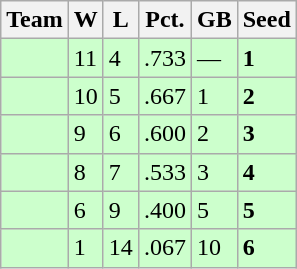<table class=wikitable>
<tr>
<th>Team</th>
<th>W</th>
<th>L</th>
<th>Pct.</th>
<th>GB</th>
<th>Seed</th>
</tr>
<tr bgcolor=ccffcc>
<td></td>
<td>11</td>
<td>4</td>
<td>.733</td>
<td>—</td>
<td><strong>1</strong></td>
</tr>
<tr bgcolor=ccffcc>
<td></td>
<td>10</td>
<td>5</td>
<td>.667</td>
<td>1</td>
<td><strong>2</strong></td>
</tr>
<tr bgcolor=ccffcc>
<td></td>
<td>9</td>
<td>6</td>
<td>.600</td>
<td>2</td>
<td><strong>3</strong></td>
</tr>
<tr bgcolor=ccffcc>
<td></td>
<td>8</td>
<td>7</td>
<td>.533</td>
<td>3</td>
<td><strong>4</strong></td>
</tr>
<tr bgcolor=ccffcc>
<td></td>
<td>6</td>
<td>9</td>
<td>.400</td>
<td>5</td>
<td><strong>5</strong></td>
</tr>
<tr bgcolor=ccffcc>
<td></td>
<td>1</td>
<td>14</td>
<td>.067</td>
<td>10</td>
<td><strong>6</strong></td>
</tr>
</table>
